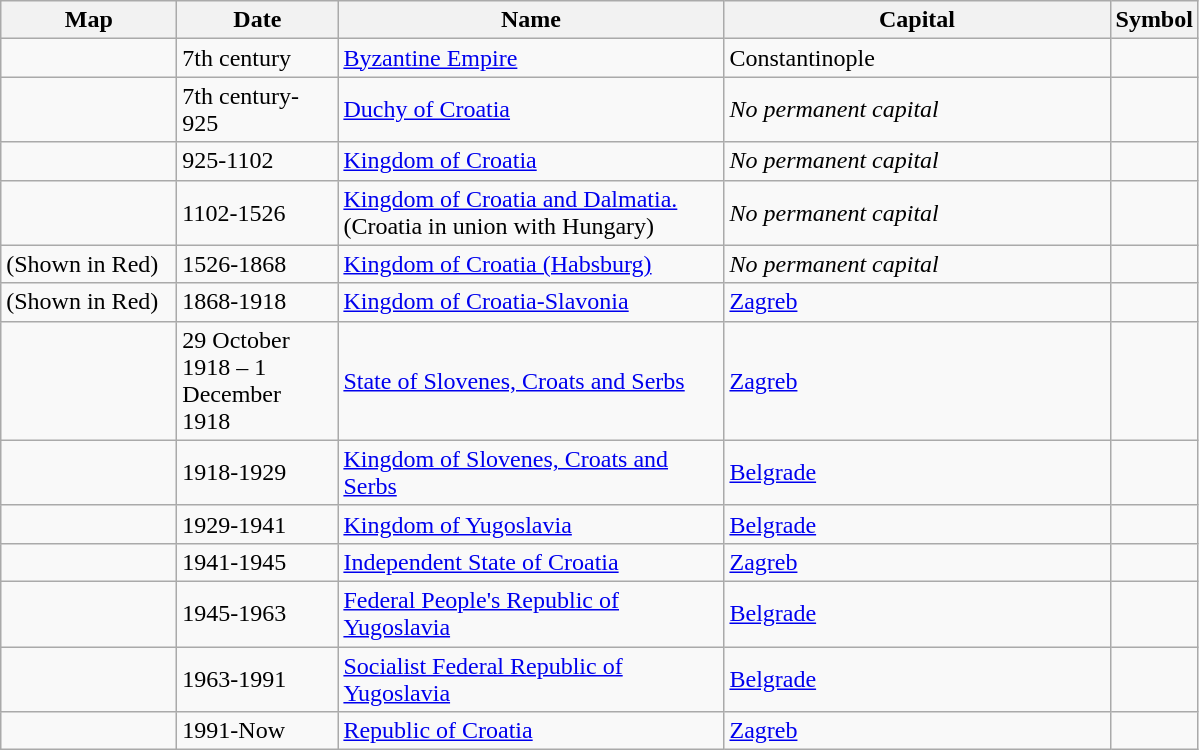<table class="wikitable">
<tr>
<th width="110">Map</th>
<th width="100">Date</th>
<th width="250">Name</th>
<th width="250">Capital</th>
<th>Symbol</th>
</tr>
<tr>
<td></td>
<td>7th century</td>
<td><a href='#'>Byzantine Empire</a></td>
<td>Constantinople</td>
<td></td>
</tr>
<tr>
<td></td>
<td>7th century-925</td>
<td><a href='#'>Duchy of Croatia</a></td>
<td><em>No permanent capital</em></td>
<td></td>
</tr>
<tr>
<td></td>
<td>925-1102</td>
<td><a href='#'>Kingdom of Croatia</a></td>
<td><em>No permanent capital</em></td>
<td></td>
</tr>
<tr>
<td></td>
<td>1102-1526</td>
<td><a href='#'>Kingdom of Croatia and Dalmatia.</a><br>(Croatia in union with Hungary)</td>
<td><em>No permanent capital</em></td>
<td></td>
</tr>
<tr>
<td>(Shown in Red)</td>
<td>1526-1868</td>
<td><a href='#'>Kingdom of Croatia (Habsburg)</a></td>
<td><em>No permanent capital</em></td>
<td></td>
</tr>
<tr>
<td>(Shown in Red)</td>
<td>1868-1918</td>
<td><a href='#'>Kingdom of Croatia-Slavonia</a></td>
<td><a href='#'>Zagreb</a></td>
<td></td>
</tr>
<tr>
<td></td>
<td>29 October 1918 – 1 December 1918</td>
<td><a href='#'>State of Slovenes, Croats and Serbs</a></td>
<td><a href='#'>Zagreb</a></td>
<td></td>
</tr>
<tr>
<td></td>
<td>1918-1929</td>
<td><a href='#'>Kingdom of Slovenes, Croats and Serbs</a></td>
<td><a href='#'>Belgrade</a></td>
<td></td>
</tr>
<tr>
<td></td>
<td>1929-1941</td>
<td><a href='#'>Kingdom of Yugoslavia</a></td>
<td><a href='#'>Belgrade</a></td>
<td></td>
</tr>
<tr>
<td></td>
<td>1941-1945</td>
<td><a href='#'>Independent State of Croatia</a></td>
<td><a href='#'>Zagreb</a></td>
<td></td>
</tr>
<tr>
<td></td>
<td>1945-1963</td>
<td><a href='#'>Federal People's Republic of Yugoslavia</a></td>
<td><a href='#'>Belgrade</a></td>
<td></td>
</tr>
<tr>
<td></td>
<td>1963-1991</td>
<td><a href='#'>Socialist Federal Republic of Yugoslavia</a></td>
<td><a href='#'>Belgrade</a></td>
<td></td>
</tr>
<tr>
<td></td>
<td>1991-Now</td>
<td><a href='#'>Republic of Croatia</a></td>
<td><a href='#'>Zagreb</a></td>
<td></td>
</tr>
</table>
